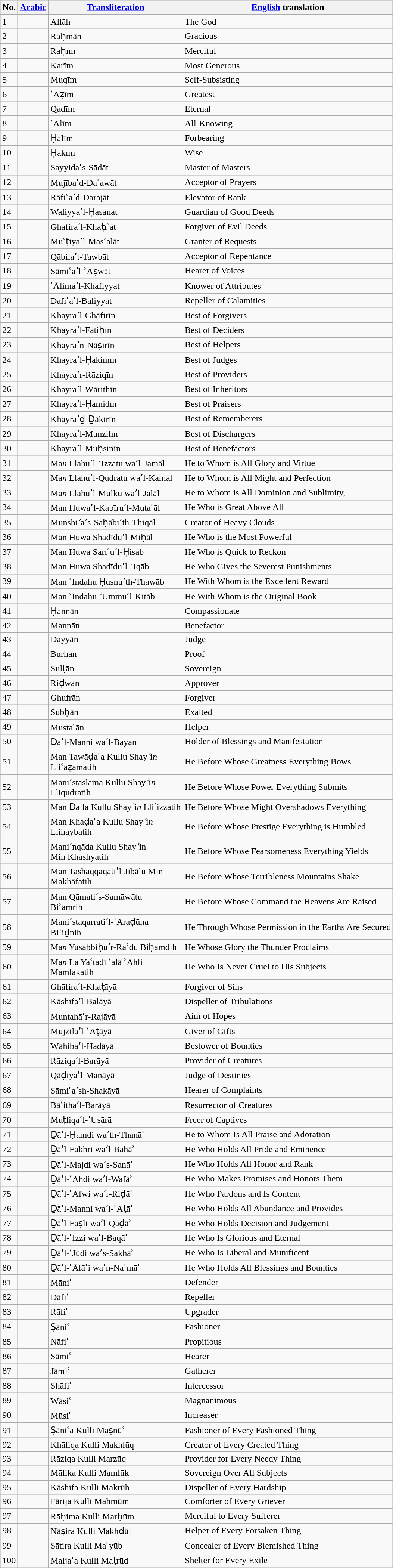<table class="wikitable mw-collapsible mw-collapsed">
<tr>
<th>No.</th>
<th><a href='#'>Arabic</a></th>
<th><a href='#'>Transliteration</a></th>
<th><a href='#'>English</a> translation</th>
</tr>
<tr>
<td>1</td>
<td></td>
<td>Allāh</td>
<td>The God</td>
</tr>
<tr>
<td>2</td>
<td></td>
<td>Raḥmān</td>
<td>Gracious</td>
</tr>
<tr>
<td>3</td>
<td></td>
<td>Raḥīm</td>
<td>Merciful</td>
</tr>
<tr>
<td>4</td>
<td></td>
<td>Karīm</td>
<td>Most Generous</td>
</tr>
<tr>
<td>5</td>
<td></td>
<td>Muqīm</td>
<td>Self-Subsisting</td>
</tr>
<tr>
<td>6</td>
<td></td>
<td>ʿAẓīm</td>
<td>Greatest</td>
</tr>
<tr>
<td>7</td>
<td></td>
<td>Qadīm</td>
<td>Eternal</td>
</tr>
<tr>
<td>8</td>
<td></td>
<td>ʿAlīm</td>
<td>All-Knowing</td>
</tr>
<tr>
<td>9</td>
<td></td>
<td>Ḥalīm</td>
<td>Forbearing</td>
</tr>
<tr>
<td>10</td>
<td></td>
<td>Ḥakīm</td>
<td>Wise</td>
</tr>
<tr>
<td>11</td>
<td></td>
<td>Sayyidaʼs-Sādāt</td>
<td>Master of Masters</td>
</tr>
<tr>
<td>12</td>
<td></td>
<td>Mujībaʼd-Daʿawāt</td>
<td>Acceptor of Prayers</td>
</tr>
<tr>
<td>13</td>
<td></td>
<td>Rāfiʿaʼd-Darajāt</td>
<td>Elevator of Rank</td>
</tr>
<tr>
<td>14</td>
<td></td>
<td>Waliyyaʼl-Ḥasanāt</td>
<td>Guardian of Good Deeds</td>
</tr>
<tr>
<td>15</td>
<td></td>
<td>Ghāfiraʼl-Khaṭīʾāt</td>
<td>Forgiver of Evil Deeds</td>
</tr>
<tr>
<td>16</td>
<td></td>
<td>Muʿṭiyaʼl-Masʾalāt</td>
<td>Granter of Requests</td>
</tr>
<tr>
<td>17</td>
<td></td>
<td>Qābilaʼt-Tawbāt</td>
<td>Acceptor of Repentance</td>
</tr>
<tr>
<td>18</td>
<td></td>
<td>Sāmiʿaʼl-ʾAṣwāt</td>
<td>Hearer of Voices</td>
</tr>
<tr>
<td>19</td>
<td></td>
<td>ʿĀlimaʼl-Khafiyyāt</td>
<td>Knower of Attributes</td>
</tr>
<tr>
<td>20</td>
<td></td>
<td>Dāfiʿaʼl-Baliyyāt</td>
<td>Repeller of Calamities</td>
</tr>
<tr>
<td>21</td>
<td></td>
<td>Khayraʼl-Ghāfirīn</td>
<td>Best of Forgivers</td>
</tr>
<tr>
<td>22</td>
<td></td>
<td>Khayraʼl-Fātiḥīn</td>
<td>Best of Deciders</td>
</tr>
<tr>
<td>23</td>
<td></td>
<td>Khayraʼn-Nāṣirīn</td>
<td>Best of Helpers</td>
</tr>
<tr>
<td>24</td>
<td></td>
<td>Khayraʼl-Ḥākimīn</td>
<td>Best of Judges</td>
</tr>
<tr>
<td>25</td>
<td></td>
<td>Khayraʼr-Rāziqīn</td>
<td>Best of Providers</td>
</tr>
<tr>
<td>26</td>
<td></td>
<td>Khayraʼl-Wārithīn</td>
<td>Best of Inheritors</td>
</tr>
<tr>
<td>27</td>
<td></td>
<td>Khayraʼl-Ḥāmidīn</td>
<td>Best of Praisers</td>
</tr>
<tr>
<td>28</td>
<td></td>
<td>Khayraʼḏ-Ḏākirīn</td>
<td>Best of Rememberers</td>
</tr>
<tr>
<td>29</td>
<td></td>
<td>Khayraʼl-Munzilīn</td>
<td>Best of Dischargers</td>
</tr>
<tr>
<td>30</td>
<td></td>
<td>Khayraʼl-Muḥsinīn</td>
<td>Best of Benefactors</td>
</tr>
<tr>
<td>31</td>
<td></td>
<td>Ma<em>n</em> Llahuʼl-ʿIzzatu waʼl-Jamāl</td>
<td>He to Whom is All Glory and Virtue</td>
</tr>
<tr>
<td>32</td>
<td></td>
<td>Ma<em>n</em> Llahuʼl-Qudratu waʼl-Kamāl</td>
<td>He to Whom is All Might and Perfection</td>
</tr>
<tr>
<td>33</td>
<td></td>
<td>Ma<em>n</em> Llahuʼl-Mulku waʼl-Jalāl</td>
<td>He to Whom is All Dominion and Sublimity,</td>
</tr>
<tr>
<td>34</td>
<td></td>
<td>Man Huwaʼl-Kabīruʼl-Mutaʿāl</td>
<td>He Who is Great Above All</td>
</tr>
<tr>
<td>35</td>
<td></td>
<td>Munshi<em>ʾ</em>aʼs-Saḥābiʼth-Thiqāl</td>
<td>Creator of Heavy Clouds</td>
</tr>
<tr>
<td>36</td>
<td></td>
<td>Man Huwa Shadīduʼl-Miḥāl</td>
<td>He Who is the Most Powerful</td>
</tr>
<tr>
<td>37</td>
<td></td>
<td>Man Huwa Sarīʿuʼl-Ḥisāb</td>
<td>He Who is Quick to Reckon</td>
</tr>
<tr>
<td>38</td>
<td></td>
<td>Man Huwa Shadīduʼl-ʿIqāb</td>
<td>He Who Gives the Severest Punishments</td>
</tr>
<tr>
<td>39</td>
<td></td>
<td>Man ʿIndahu Ḥusnuʼth-Thawāb</td>
<td>He With Whom is the Excellent Reward</td>
</tr>
<tr>
<td>40</td>
<td></td>
<td>Man ʿIndahu <em>ʾ</em>Ummuʼl-Kitāb</td>
<td>He With Whom is the Original Book</td>
</tr>
<tr>
<td>41</td>
<td></td>
<td>Ḥannān</td>
<td>Compassionate</td>
</tr>
<tr>
<td>42</td>
<td></td>
<td>Mannān</td>
<td>Benefactor</td>
</tr>
<tr>
<td>43</td>
<td></td>
<td>Dayyān</td>
<td>Judge</td>
</tr>
<tr>
<td>44</td>
<td></td>
<td>Burhān</td>
<td>Proof</td>
</tr>
<tr>
<td>45</td>
<td></td>
<td>Sulṭān</td>
<td>Sovereign</td>
</tr>
<tr>
<td>46</td>
<td></td>
<td>Riḍwān</td>
<td>Approver</td>
</tr>
<tr>
<td>47</td>
<td></td>
<td>Ghufrān</td>
<td>Forgiver</td>
</tr>
<tr>
<td>48</td>
<td></td>
<td>Subḥān</td>
<td>Exalted</td>
</tr>
<tr>
<td>49</td>
<td></td>
<td>Mustaʿān</td>
<td>Helper</td>
</tr>
<tr>
<td>50</td>
<td></td>
<td>Ḏāʼl-Manni waʼl-Bayān</td>
<td>Holder of Blessings and Manifestation</td>
</tr>
<tr>
<td>51</td>
<td></td>
<td>Man Tawāḍaʿa Kullu Shay<em>ʾ</em>i<em>n</em><br>Lliʿaẓamatih</td>
<td>He Before Whose Greatness Everything Bows</td>
</tr>
<tr>
<td>52</td>
<td></td>
<td>Maniʼstaslama Kullu Shay<em>ʾ</em>i<em>n</em><br>Lliqudratih</td>
<td>He Before Whose Power Everything Submits</td>
</tr>
<tr>
<td>53</td>
<td></td>
<td>Man Ḏalla Kullu Shay<em>ʾ</em>i<em>n</em> Lliʿizzatih</td>
<td>He Before Whose Might Overshadows Everything</td>
</tr>
<tr>
<td>54</td>
<td></td>
<td>Man Khaḍaʿa Kullu Shay<em>ʾ</em>i<em>n<br></em>Llihaybatih</td>
<td>He Before Whose Prestige Everything is Humbled</td>
</tr>
<tr>
<td>55</td>
<td></td>
<td>Maniʼnqāda Kullu Shay<em>ʾ</em>in<br>Min Khashyatih</td>
<td>He Before Whose Fearsomeness Everything Yields</td>
</tr>
<tr>
<td>56</td>
<td></td>
<td>Man Tashaqqaqatiʼl-Jibālu Min<br>Makhāfatih</td>
<td>He Before Whose Terribleness Mountains Shake</td>
</tr>
<tr>
<td>57</td>
<td></td>
<td>Man Qāmatiʼs-Samāwātu <br>Biʾamrih</td>
<td>He Before Whose Command the Heavens Are Raised</td>
</tr>
<tr>
<td>58</td>
<td></td>
<td>Maniʼstaqarratiʼl-ʾAraḍūna<br>Biʾiḏnih</td>
<td>He Through Whose Permission in the Earths Are Secured</td>
</tr>
<tr>
<td>59</td>
<td></td>
<td>Ma<em>n</em> Yusabbiḥuʼr-Raʿdu Biḥamdih</td>
<td>He Whose Glory the Thunder Proclaims</td>
</tr>
<tr>
<td>60</td>
<td></td>
<td>Ma<em>n</em> La Yaʿtadī ʿalā ʾAhli<br>Mamlakatih</td>
<td>He Who Is Never Cruel to His Subjects</td>
</tr>
<tr>
<td>61</td>
<td></td>
<td>Ghāfiraʼl-Khaṭāyā</td>
<td>Forgiver of Sins</td>
</tr>
<tr>
<td>62</td>
<td></td>
<td>Kāshifaʼl-Balāyā</td>
<td>Dispeller of Tribulations</td>
</tr>
<tr>
<td>63</td>
<td></td>
<td>Muntahāʼr-Rajāyā</td>
<td>Aim of Hopes</td>
</tr>
<tr>
<td>64</td>
<td></td>
<td>Mujzilaʼl-ʿAṭāyā</td>
<td>Giver of Gifts</td>
</tr>
<tr>
<td>65</td>
<td></td>
<td>Wāhibaʼl-Hadāyā</td>
<td>Bestower of Bounties</td>
</tr>
<tr>
<td>66</td>
<td></td>
<td>Rāziqaʼl-Barāyā</td>
<td>Provider of Creatures</td>
</tr>
<tr>
<td>67</td>
<td></td>
<td>Qāḍiyaʼl-Manāyā</td>
<td>Judge of Destinies</td>
</tr>
<tr>
<td>68</td>
<td></td>
<td>Sāmiʿaʼsh-Shakāyā</td>
<td>Hearer of Complaints</td>
</tr>
<tr>
<td>69</td>
<td></td>
<td>Bāʿithaʼl-Barāyā</td>
<td>Resurrector of Creatures</td>
</tr>
<tr>
<td>70</td>
<td></td>
<td>Muṭliqaʼl-ʾUsārā</td>
<td>Freer of Captives</td>
</tr>
<tr>
<td>71</td>
<td></td>
<td>Ḏāʼl-Ḥamdi waʼth-Thanāʾ</td>
<td>He to Whom Is All Praise and Adoration</td>
</tr>
<tr>
<td>72</td>
<td></td>
<td>Ḏāʼl-Fakhri waʼl-Bahāʾ</td>
<td>He Who Holds All Pride and Eminence</td>
</tr>
<tr>
<td>73</td>
<td></td>
<td>Ḏāʼl-Majdi waʼs-Sanāʾ</td>
<td>He Who Holds All Honor and Rank</td>
</tr>
<tr>
<td>74</td>
<td></td>
<td>Ḏāʼl-ʿAhdi waʼl-Wafāʾ</td>
<td>He Who Makes Promises and Honors Them</td>
</tr>
<tr>
<td>75</td>
<td></td>
<td>Ḏāʼl-ʿAfwi waʼr-Riḍāʾ</td>
<td>He Who Pardons and Is Content</td>
</tr>
<tr>
<td>76</td>
<td></td>
<td>Ḏāʼl-Manni waʼl-ʿAṭāʾ</td>
<td>He Who Holds All Abundance and Provides</td>
</tr>
<tr>
<td>77</td>
<td></td>
<td>Ḏāʼl-Faṣli waʼl-Qaḍāʾ</td>
<td>He Who Holds Decision and Judgement</td>
</tr>
<tr>
<td>78</td>
<td></td>
<td>Ḏāʼl-ʿIzzi waʼl-Baqāʾ</td>
<td>He Who Is Glorious and Eternal</td>
</tr>
<tr>
<td>79</td>
<td></td>
<td>Ḏāʼl-ʿJūdi waʼs-Sakhāʾ</td>
<td>He Who Is Liberal and Munificent</td>
</tr>
<tr>
<td>80</td>
<td></td>
<td>Ḏāʼl-ʿĀlāʾi waʼn-Naʿmāʾ</td>
<td>He Who Holds All Blessings and Bounties</td>
</tr>
<tr>
<td>81</td>
<td></td>
<td>Māniʿ</td>
<td>Defender</td>
</tr>
<tr>
<td>82</td>
<td></td>
<td>Dāfiʿ</td>
<td>Repeller</td>
</tr>
<tr>
<td>83</td>
<td></td>
<td>Rāfiʿ</td>
<td>Upgrader</td>
</tr>
<tr>
<td>84</td>
<td></td>
<td>Ṣāniʿ</td>
<td>Fashioner</td>
</tr>
<tr>
<td>85</td>
<td></td>
<td>Nāfiʿ</td>
<td>Propitious</td>
</tr>
<tr>
<td>86</td>
<td></td>
<td>Sāmiʿ</td>
<td>Hearer</td>
</tr>
<tr>
<td>87</td>
<td></td>
<td>Jāmiʿ</td>
<td>Gatherer</td>
</tr>
<tr>
<td>88</td>
<td></td>
<td>Shāfiʿ</td>
<td>Intercessor</td>
</tr>
<tr>
<td>89</td>
<td></td>
<td>Wāsiʿ</td>
<td>Magnanimous</td>
</tr>
<tr>
<td>90</td>
<td></td>
<td>Mūsiʿ</td>
<td>Increaser</td>
</tr>
<tr>
<td>91</td>
<td></td>
<td>Ṣāniʿa Kulli Maṣnūʿ</td>
<td>Fashioner of Every Fashioned Thing</td>
</tr>
<tr>
<td>92</td>
<td></td>
<td>Khāliqa Kulli Makhlūq</td>
<td>Creator of Every Created Thing</td>
</tr>
<tr>
<td>93</td>
<td></td>
<td>Rāziqa Kulli Marzūq</td>
<td>Provider for Every Needy Thing</td>
</tr>
<tr>
<td>94</td>
<td></td>
<td>Mālika Kulli Mamlūk</td>
<td>Sovereign Over All Subjects</td>
</tr>
<tr>
<td>95</td>
<td></td>
<td>Kāshifa Kulli Makrūb</td>
<td>Dispeller of Every Hardship</td>
</tr>
<tr>
<td>96</td>
<td></td>
<td>Fārija Kulli Mahmūm</td>
<td>Comforter of Every Griever</td>
</tr>
<tr>
<td>97</td>
<td></td>
<td>Rāḥima Kulli Marḥūm</td>
<td>Merciful to Every Sufferer</td>
</tr>
<tr>
<td>98</td>
<td></td>
<td>Nāṣira Kulli Makhḏūl</td>
<td>Helper of Every Forsaken Thing</td>
</tr>
<tr>
<td>99</td>
<td></td>
<td>Sātira Kulli Maʿyūb</td>
<td>Concealer of Every Blemished Thing</td>
</tr>
<tr>
<td>100</td>
<td></td>
<td>Maljaʾa Kulli Maṭrūd</td>
<td>Shelter for Every Exile</td>
</tr>
</table>
